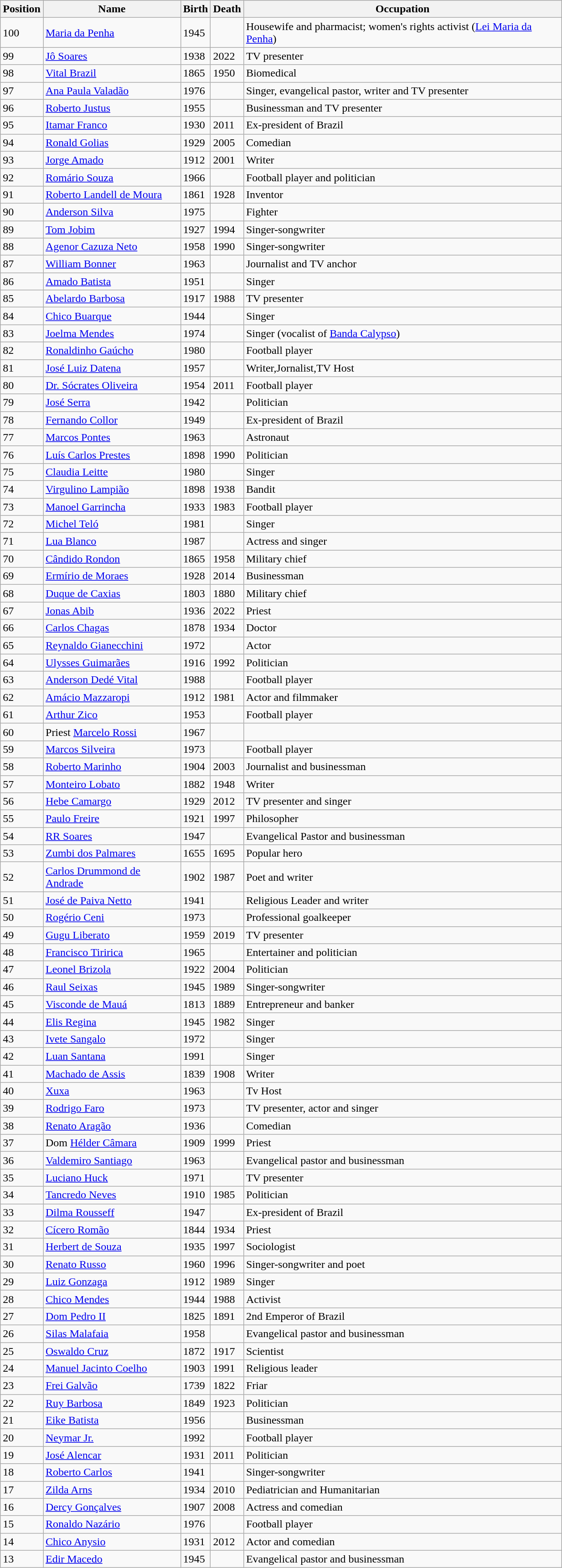<table class="wikitable sortable" width="65%">
<tr>
<th>Position</th>
<th>Name</th>
<th>Birth</th>
<th>Death</th>
<th>Occupation</th>
</tr>
<tr>
<td>100</td>
<td><a href='#'>Maria da Penha</a></td>
<td>1945</td>
<td></td>
<td>Housewife and pharmacist; women's rights activist (<a href='#'>Lei Maria da Penha</a>)</td>
</tr>
<tr>
<td>99</td>
<td><a href='#'>Jô Soares</a></td>
<td>1938</td>
<td>2022</td>
<td>TV presenter</td>
</tr>
<tr>
<td>98</td>
<td><a href='#'>Vital Brazil</a></td>
<td>1865</td>
<td>1950</td>
<td>Biomedical</td>
</tr>
<tr>
<td>97</td>
<td><a href='#'>Ana Paula Valadão</a></td>
<td>1976</td>
<td></td>
<td>Singer, evangelical pastor, writer and TV presenter</td>
</tr>
<tr>
<td>96</td>
<td><a href='#'>Roberto Justus</a></td>
<td>1955</td>
<td></td>
<td>Businessman and TV presenter</td>
</tr>
<tr>
<td>95</td>
<td><a href='#'>Itamar Franco</a></td>
<td>1930</td>
<td>2011</td>
<td>Ex-president of Brazil</td>
</tr>
<tr>
<td>94</td>
<td><a href='#'>Ronald Golias</a></td>
<td>1929</td>
<td>2005</td>
<td>Comedian</td>
</tr>
<tr>
<td>93</td>
<td><a href='#'>Jorge Amado</a></td>
<td>1912</td>
<td>2001</td>
<td>Writer</td>
</tr>
<tr>
<td>92</td>
<td><a href='#'>Romário Souza</a></td>
<td>1966</td>
<td></td>
<td>Football player and politician</td>
</tr>
<tr>
<td>91</td>
<td><a href='#'>Roberto Landell de Moura</a></td>
<td>1861</td>
<td>1928</td>
<td>Inventor</td>
</tr>
<tr>
<td>90</td>
<td><a href='#'>Anderson Silva</a></td>
<td>1975</td>
<td></td>
<td>Fighter</td>
</tr>
<tr>
<td>89</td>
<td><a href='#'>Tom Jobim</a></td>
<td>1927</td>
<td>1994</td>
<td>Singer-songwriter</td>
</tr>
<tr>
<td>88</td>
<td><a href='#'>Agenor Cazuza Neto</a></td>
<td>1958</td>
<td>1990</td>
<td>Singer-songwriter</td>
</tr>
<tr>
<td>87</td>
<td><a href='#'>William Bonner</a></td>
<td>1963</td>
<td></td>
<td>Journalist and TV anchor</td>
</tr>
<tr>
<td>86</td>
<td><a href='#'>Amado Batista</a></td>
<td>1951</td>
<td></td>
<td>Singer</td>
</tr>
<tr>
<td>85</td>
<td><a href='#'>Abelardo Barbosa</a></td>
<td>1917</td>
<td>1988</td>
<td>TV presenter</td>
</tr>
<tr>
<td>84</td>
<td><a href='#'>Chico Buarque</a></td>
<td>1944</td>
<td></td>
<td>Singer</td>
</tr>
<tr>
<td>83</td>
<td><a href='#'>Joelma Mendes</a></td>
<td>1974</td>
<td></td>
<td>Singer (vocalist of <a href='#'>Banda Calypso</a>)</td>
</tr>
<tr>
<td>82</td>
<td><a href='#'>Ronaldinho Gaúcho</a></td>
<td>1980</td>
<td></td>
<td>Football player</td>
</tr>
<tr>
<td>81</td>
<td><a href='#'>José Luiz Datena</a></td>
<td>1957</td>
<td></td>
<td>Writer,Jornalist,TV Host</td>
</tr>
<tr>
<td>80</td>
<td><a href='#'>Dr. Sócrates Oliveira</a></td>
<td>1954</td>
<td>2011</td>
<td>Football player</td>
</tr>
<tr>
<td>79</td>
<td><a href='#'>José Serra</a></td>
<td>1942</td>
<td></td>
<td>Politician</td>
</tr>
<tr>
<td>78</td>
<td><a href='#'>Fernando Collor</a></td>
<td>1949</td>
<td></td>
<td>Ex-president of Brazil</td>
</tr>
<tr>
<td>77</td>
<td><a href='#'>Marcos Pontes</a></td>
<td>1963</td>
<td></td>
<td>Astronaut</td>
</tr>
<tr>
<td>76</td>
<td><a href='#'>Luís Carlos Prestes</a></td>
<td>1898</td>
<td>1990</td>
<td>Politician</td>
</tr>
<tr>
<td>75</td>
<td><a href='#'>Claudia Leitte</a></td>
<td>1980</td>
<td></td>
<td>Singer</td>
</tr>
<tr>
<td>74</td>
<td><a href='#'>Virgulino Lampião</a></td>
<td>1898</td>
<td>1938</td>
<td>Bandit</td>
</tr>
<tr>
<td>73</td>
<td><a href='#'>Manoel Garrincha</a></td>
<td>1933</td>
<td>1983</td>
<td>Football player</td>
</tr>
<tr>
<td>72</td>
<td><a href='#'>Michel Teló</a></td>
<td>1981</td>
<td></td>
<td>Singer</td>
</tr>
<tr>
<td>71</td>
<td><a href='#'>Lua Blanco</a></td>
<td>1987</td>
<td></td>
<td>Actress and singer</td>
</tr>
<tr>
<td>70</td>
<td><a href='#'>Cândido Rondon</a></td>
<td>1865</td>
<td>1958</td>
<td>Military chief</td>
</tr>
<tr>
<td>69</td>
<td><a href='#'>Ermírio de Moraes</a></td>
<td>1928</td>
<td>2014</td>
<td>Businessman</td>
</tr>
<tr>
<td>68</td>
<td><a href='#'>Duque de Caxias</a></td>
<td>1803</td>
<td>1880</td>
<td>Military chief</td>
</tr>
<tr>
<td>67</td>
<td><a href='#'>Jonas Abib</a></td>
<td>1936</td>
<td>2022</td>
<td>Priest</td>
</tr>
<tr>
<td>66</td>
<td><a href='#'>Carlos Chagas</a></td>
<td>1878</td>
<td>1934</td>
<td>Doctor</td>
</tr>
<tr>
<td>65</td>
<td><a href='#'>Reynaldo Gianecchini</a></td>
<td>1972</td>
<td></td>
<td>Actor</td>
</tr>
<tr>
<td>64</td>
<td><a href='#'>Ulysses Guimarães</a></td>
<td>1916</td>
<td>1992</td>
<td>Politician</td>
</tr>
<tr>
<td>63</td>
<td><a href='#'>Anderson Dedé Vital</a></td>
<td>1988</td>
<td></td>
<td>Football player</td>
</tr>
<tr>
<td>62</td>
<td><a href='#'>Amácio Mazzaropi</a></td>
<td>1912</td>
<td>1981</td>
<td>Actor and filmmaker</td>
</tr>
<tr>
<td>61</td>
<td><a href='#'>Arthur Zico</a></td>
<td>1953</td>
<td></td>
<td>Football player</td>
</tr>
<tr>
<td>60</td>
<td>Priest <a href='#'>Marcelo Rossi</a></td>
<td>1967</td>
<td></td>
<td></td>
</tr>
<tr>
<td>59</td>
<td><a href='#'>Marcos Silveira</a></td>
<td>1973</td>
<td></td>
<td>Football player</td>
</tr>
<tr>
<td>58</td>
<td><a href='#'>Roberto Marinho</a></td>
<td>1904</td>
<td>2003</td>
<td>Journalist and businessman</td>
</tr>
<tr>
<td>57</td>
<td><a href='#'>Monteiro Lobato</a></td>
<td>1882</td>
<td>1948</td>
<td>Writer</td>
</tr>
<tr>
<td>56</td>
<td><a href='#'>Hebe Camargo</a></td>
<td>1929</td>
<td>2012</td>
<td>TV presenter and singer</td>
</tr>
<tr>
<td>55</td>
<td><a href='#'>Paulo Freire</a></td>
<td>1921</td>
<td>1997</td>
<td>Philosopher</td>
</tr>
<tr>
<td>54</td>
<td><a href='#'>RR Soares</a></td>
<td>1947</td>
<td></td>
<td>Evangelical Pastor and businessman</td>
</tr>
<tr>
<td>53</td>
<td><a href='#'>Zumbi dos Palmares</a></td>
<td>1655</td>
<td>1695</td>
<td>Popular hero</td>
</tr>
<tr>
<td>52</td>
<td><a href='#'>Carlos Drummond de Andrade</a></td>
<td>1902</td>
<td>1987</td>
<td>Poet and writer</td>
</tr>
<tr>
<td>51</td>
<td><a href='#'>José de Paiva Netto</a></td>
<td>1941</td>
<td></td>
<td>Religious Leader and writer</td>
</tr>
<tr>
<td>50</td>
<td><a href='#'>Rogério Ceni</a></td>
<td>1973</td>
<td></td>
<td>Professional goalkeeper</td>
</tr>
<tr>
<td>49</td>
<td><a href='#'>Gugu Liberato</a></td>
<td>1959</td>
<td>2019</td>
<td>TV presenter</td>
</tr>
<tr>
<td>48</td>
<td><a href='#'>Francisco Tiririca</a></td>
<td>1965</td>
<td></td>
<td>Entertainer and politician</td>
</tr>
<tr>
<td>47</td>
<td><a href='#'>Leonel Brizola</a></td>
<td>1922</td>
<td>2004</td>
<td>Politician</td>
</tr>
<tr>
<td>46</td>
<td><a href='#'>Raul Seixas</a></td>
<td>1945</td>
<td>1989</td>
<td>Singer-songwriter</td>
</tr>
<tr>
<td>45</td>
<td><a href='#'>Visconde de Mauá</a></td>
<td>1813</td>
<td>1889</td>
<td>Entrepreneur and banker</td>
</tr>
<tr>
<td>44</td>
<td><a href='#'>Elis Regina</a></td>
<td>1945</td>
<td>1982</td>
<td>Singer</td>
</tr>
<tr>
<td>43</td>
<td><a href='#'>Ivete Sangalo</a></td>
<td>1972</td>
<td></td>
<td>Singer</td>
</tr>
<tr>
<td>42</td>
<td><a href='#'>Luan Santana</a></td>
<td>1991</td>
<td></td>
<td>Singer</td>
</tr>
<tr>
<td>41</td>
<td><a href='#'>Machado de Assis</a></td>
<td>1839</td>
<td>1908</td>
<td>Writer</td>
</tr>
<tr>
<td>40</td>
<td><a href='#'>Xuxa</a></td>
<td>1963</td>
<td></td>
<td>Tv Host</td>
</tr>
<tr>
<td>39</td>
<td><a href='#'>Rodrigo Faro</a></td>
<td>1973</td>
<td></td>
<td>TV presenter, actor and singer</td>
</tr>
<tr>
<td>38</td>
<td><a href='#'>Renato Aragão</a></td>
<td>1936</td>
<td></td>
<td>Comedian</td>
</tr>
<tr>
<td>37</td>
<td>Dom <a href='#'>Hélder Câmara</a></td>
<td>1909</td>
<td>1999</td>
<td>Priest</td>
</tr>
<tr>
<td>36</td>
<td><a href='#'>Valdemiro Santiago</a></td>
<td>1963</td>
<td></td>
<td>Evangelical pastor and businessman</td>
</tr>
<tr>
<td>35</td>
<td><a href='#'>Luciano Huck</a></td>
<td>1971</td>
<td></td>
<td>TV presenter</td>
</tr>
<tr>
<td>34</td>
<td><a href='#'>Tancredo Neves</a></td>
<td>1910</td>
<td>1985</td>
<td>Politician</td>
</tr>
<tr>
<td>33</td>
<td><a href='#'>Dilma Rousseff</a></td>
<td>1947</td>
<td></td>
<td>Ex-president of Brazil</td>
</tr>
<tr>
<td>32</td>
<td><a href='#'>Cícero Romão</a></td>
<td>1844</td>
<td>1934</td>
<td>Priest</td>
</tr>
<tr>
<td>31</td>
<td><a href='#'>Herbert de Souza</a></td>
<td>1935</td>
<td>1997</td>
<td>Sociologist</td>
</tr>
<tr>
<td>30</td>
<td><a href='#'>Renato Russo</a></td>
<td>1960</td>
<td>1996</td>
<td>Singer-songwriter and poet</td>
</tr>
<tr>
<td>29</td>
<td><a href='#'>Luiz Gonzaga</a></td>
<td>1912</td>
<td>1989</td>
<td>Singer</td>
</tr>
<tr>
<td>28</td>
<td><a href='#'>Chico Mendes</a></td>
<td>1944</td>
<td>1988</td>
<td>Activist</td>
</tr>
<tr>
<td>27</td>
<td><a href='#'>Dom Pedro II</a></td>
<td>1825</td>
<td>1891</td>
<td>2nd Emperor of Brazil</td>
</tr>
<tr>
<td>26</td>
<td><a href='#'>Silas Malafaia</a></td>
<td>1958</td>
<td></td>
<td>Evangelical pastor and businessman</td>
</tr>
<tr>
<td>25</td>
<td><a href='#'>Oswaldo Cruz</a></td>
<td>1872</td>
<td>1917</td>
<td>Scientist</td>
</tr>
<tr>
<td>24</td>
<td><a href='#'>Manuel Jacinto Coelho</a></td>
<td>1903</td>
<td>1991</td>
<td>Religious leader</td>
</tr>
<tr>
<td>23</td>
<td><a href='#'>Frei Galvão</a></td>
<td>1739</td>
<td>1822</td>
<td>Friar</td>
</tr>
<tr>
<td>22</td>
<td><a href='#'>Ruy Barbosa</a></td>
<td>1849</td>
<td>1923</td>
<td>Politician</td>
</tr>
<tr>
<td>21</td>
<td><a href='#'>Eike Batista</a></td>
<td>1956</td>
<td></td>
<td>Businessman</td>
</tr>
<tr>
<td>20</td>
<td><a href='#'>Neymar Jr.</a></td>
<td>1992</td>
<td></td>
<td>Football player</td>
</tr>
<tr>
<td>19</td>
<td><a href='#'>José Alencar</a></td>
<td>1931</td>
<td>2011</td>
<td>Politician</td>
</tr>
<tr>
<td>18</td>
<td><a href='#'>Roberto Carlos</a></td>
<td>1941</td>
<td></td>
<td>Singer-songwriter</td>
</tr>
<tr>
<td>17</td>
<td><a href='#'>Zilda Arns</a></td>
<td>1934</td>
<td>2010</td>
<td>Pediatrician and Humanitarian</td>
</tr>
<tr>
<td>16</td>
<td><a href='#'>Dercy Gonçalves</a></td>
<td>1907</td>
<td>2008</td>
<td>Actress and comedian</td>
</tr>
<tr>
<td>15</td>
<td><a href='#'>Ronaldo Nazário</a></td>
<td>1976</td>
<td></td>
<td>Football player</td>
</tr>
<tr>
<td>14</td>
<td><a href='#'>Chico Anysio</a></td>
<td>1931</td>
<td>2012</td>
<td>Actor and comedian</td>
</tr>
<tr>
<td>13</td>
<td><a href='#'>Edir Macedo</a></td>
<td>1945</td>
<td></td>
<td>Evangelical pastor and businessman</td>
</tr>
</table>
